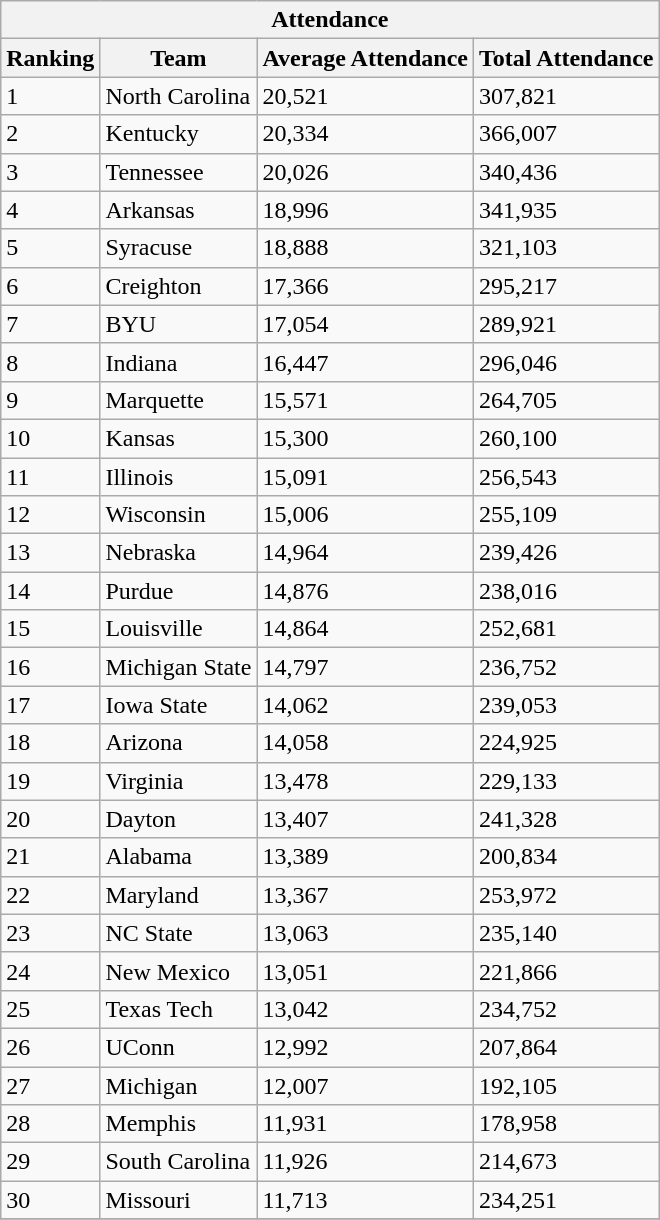<table class="wikitable style="text-align:center;">
<tr>
<th colspan="4">Attendance</th>
</tr>
<tr>
<th>Ranking</th>
<th>Team</th>
<th>Average Attendance</th>
<th>Total Attendance</th>
</tr>
<tr>
<td>1</td>
<td>North Carolina</td>
<td>20,521</td>
<td>307,821</td>
</tr>
<tr>
<td>2</td>
<td>Kentucky</td>
<td>20,334</td>
<td>366,007</td>
</tr>
<tr>
<td>3</td>
<td>Tennessee</td>
<td>20,026</td>
<td>340,436</td>
</tr>
<tr>
<td>4</td>
<td>Arkansas</td>
<td>18,996</td>
<td>341,935</td>
</tr>
<tr>
<td>5</td>
<td>Syracuse</td>
<td>18,888</td>
<td>321,103</td>
</tr>
<tr>
<td>6</td>
<td>Creighton</td>
<td>17,366</td>
<td>295,217</td>
</tr>
<tr>
<td>7</td>
<td>BYU</td>
<td>17,054</td>
<td>289,921</td>
</tr>
<tr>
<td>8</td>
<td>Indiana</td>
<td>16,447</td>
<td>296,046</td>
</tr>
<tr>
<td>9</td>
<td>Marquette</td>
<td>15,571</td>
<td>264,705</td>
</tr>
<tr>
<td>10</td>
<td>Kansas</td>
<td>15,300</td>
<td>260,100</td>
</tr>
<tr>
<td>11</td>
<td>Illinois</td>
<td>15,091</td>
<td>256,543</td>
</tr>
<tr>
<td>12</td>
<td>Wisconsin</td>
<td>15,006</td>
<td>255,109</td>
</tr>
<tr>
<td>13</td>
<td>Nebraska</td>
<td>14,964</td>
<td>239,426</td>
</tr>
<tr>
<td>14</td>
<td>Purdue</td>
<td>14,876</td>
<td>238,016</td>
</tr>
<tr>
<td>15</td>
<td>Louisville</td>
<td>14,864</td>
<td>252,681</td>
</tr>
<tr>
<td>16</td>
<td>Michigan State</td>
<td>14,797</td>
<td>236,752</td>
</tr>
<tr>
<td>17</td>
<td>Iowa State</td>
<td>14,062</td>
<td>239,053</td>
</tr>
<tr>
<td>18</td>
<td>Arizona</td>
<td>14,058</td>
<td>224,925</td>
</tr>
<tr>
<td>19</td>
<td>Virginia</td>
<td>13,478</td>
<td>229,133</td>
</tr>
<tr>
<td>20</td>
<td>Dayton</td>
<td>13,407</td>
<td>241,328</td>
</tr>
<tr>
<td>21</td>
<td>Alabama</td>
<td>13,389</td>
<td>200,834</td>
</tr>
<tr>
<td>22</td>
<td>Maryland</td>
<td>13,367</td>
<td>253,972</td>
</tr>
<tr>
<td>23</td>
<td>NC State</td>
<td>13,063</td>
<td>235,140</td>
</tr>
<tr>
<td>24</td>
<td>New Mexico</td>
<td>13,051</td>
<td>221,866</td>
</tr>
<tr>
<td>25</td>
<td>Texas Tech</td>
<td>13,042</td>
<td>234,752</td>
</tr>
<tr>
<td>26</td>
<td>UConn</td>
<td>12,992</td>
<td>207,864</td>
</tr>
<tr>
<td>27</td>
<td>Michigan</td>
<td>12,007</td>
<td>192,105</td>
</tr>
<tr>
<td>28</td>
<td>Memphis</td>
<td>11,931</td>
<td>178,958</td>
</tr>
<tr>
<td>29</td>
<td>South Carolina</td>
<td>11,926</td>
<td>214,673</td>
</tr>
<tr>
<td>30</td>
<td>Missouri</td>
<td>11,713</td>
<td>234,251</td>
</tr>
<tr>
</tr>
</table>
